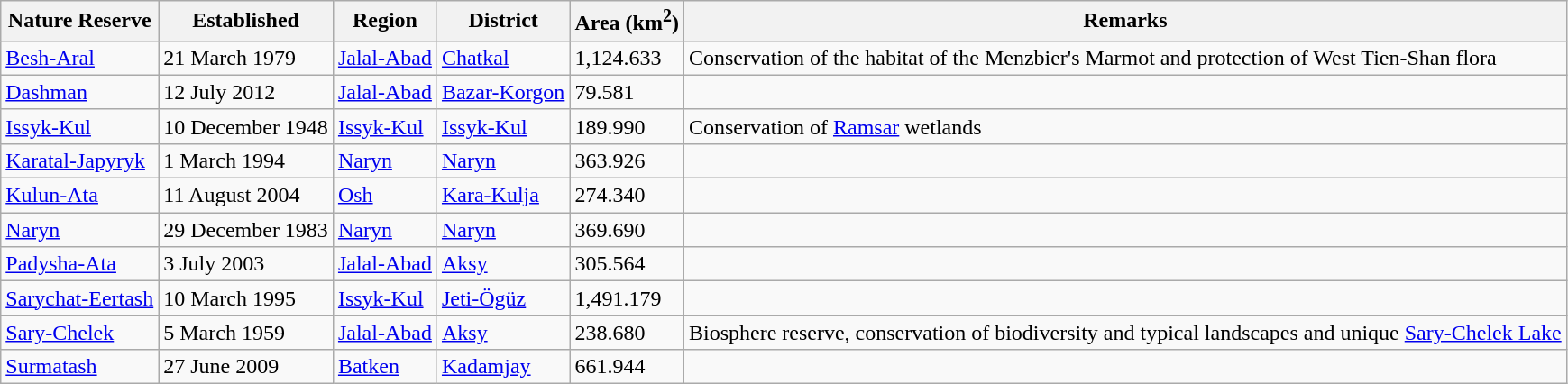<table class="wikitable sortable">
<tr>
<th>Nature Reserve</th>
<th>Established</th>
<th>Region</th>
<th>District</th>
<th>Area (km<sup>2</sup>)</th>
<th>Remarks</th>
</tr>
<tr>
<td><a href='#'>Besh-Aral</a></td>
<td>21 March 1979</td>
<td><a href='#'>Jalal-Abad</a></td>
<td><a href='#'>Chatkal</a></td>
<td>1,124.633</td>
<td>Conservation of the habitat of the Menzbier's Marmot and protection of West Tien-Shan flora</td>
</tr>
<tr>
<td><a href='#'>Dashman</a></td>
<td>12 July 2012</td>
<td><a href='#'>Jalal-Abad</a></td>
<td><a href='#'>Bazar-Korgon</a></td>
<td>79.581</td>
<td></td>
</tr>
<tr>
<td><a href='#'>Issyk-Kul</a></td>
<td>10 December 1948</td>
<td><a href='#'>Issyk-Kul</a></td>
<td><a href='#'>Issyk-Kul</a></td>
<td>189.990</td>
<td>Conservation of <a href='#'>Ramsar</a> wetlands</td>
</tr>
<tr>
<td><a href='#'>Karatal-Japyryk</a></td>
<td>1 March 1994</td>
<td><a href='#'>Naryn</a></td>
<td><a href='#'>Naryn</a></td>
<td>363.926</td>
<td></td>
</tr>
<tr>
<td><a href='#'>Kulun-Ata</a></td>
<td>11 August 2004</td>
<td><a href='#'>Osh</a></td>
<td><a href='#'>Kara-Kulja</a></td>
<td>274.340</td>
<td></td>
</tr>
<tr>
<td><a href='#'>Naryn</a></td>
<td>29 December 1983</td>
<td><a href='#'>Naryn</a></td>
<td><a href='#'>Naryn</a></td>
<td>369.690</td>
<td></td>
</tr>
<tr>
<td><a href='#'>Padysha-Ata</a></td>
<td>3 July 2003</td>
<td><a href='#'>Jalal-Abad</a></td>
<td><a href='#'>Aksy</a></td>
<td>305.564</td>
<td></td>
</tr>
<tr>
<td><a href='#'>Sarychat-Eertash</a></td>
<td>10 March 1995</td>
<td><a href='#'>Issyk-Kul</a></td>
<td><a href='#'>Jeti-Ögüz</a></td>
<td>1,491.179</td>
<td></td>
</tr>
<tr>
<td><a href='#'>Sary-Chelek</a></td>
<td>5 March 1959</td>
<td><a href='#'>Jalal-Abad</a></td>
<td><a href='#'>Aksy</a></td>
<td>238.680</td>
<td>Biosphere reserve, conservation of biodiversity and typical landscapes and unique <a href='#'>Sary-Chelek Lake</a></td>
</tr>
<tr>
<td><a href='#'>Surmatash</a></td>
<td>27 June 2009</td>
<td><a href='#'>Batken</a></td>
<td><a href='#'>Kadamjay</a></td>
<td>661.944</td>
<td></td>
</tr>
</table>
